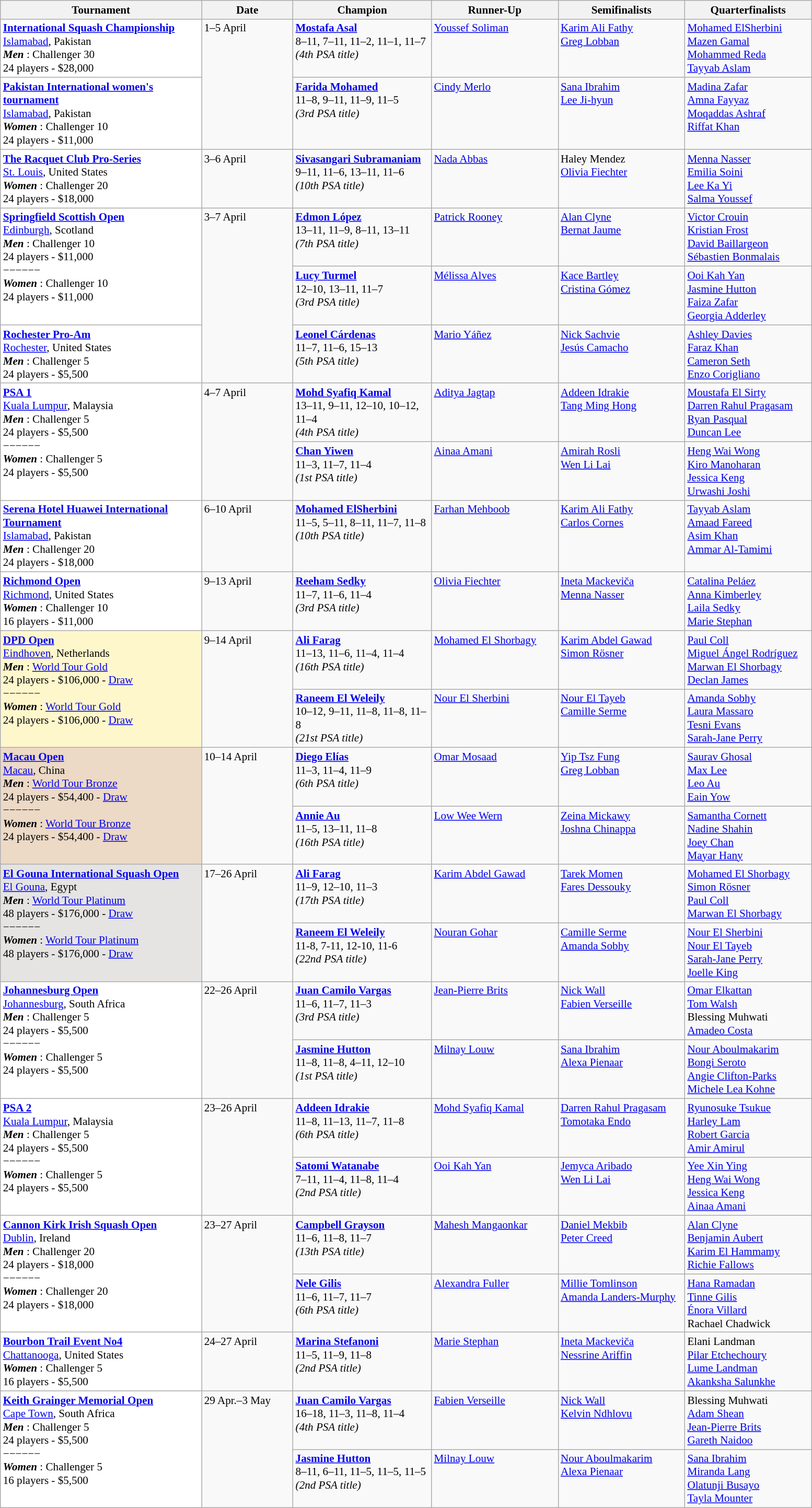<table class="wikitable" style="font-size:88%">
<tr>
<th width=250>Tournament</th>
<th width=110>Date</th>
<th width=170>Champion</th>
<th width=155>Runner-Up</th>
<th width=155>Semifinalists</th>
<th width=155>Quarterfinalists</th>
</tr>
<tr valign=top>
<td style="background:#fff;"><strong><a href='#'> International Squash Championship</a></strong><br> <a href='#'>Islamabad</a>, Pakistan<br><strong> <em>Men</em> </strong>: Challenger 30<br>24 players - $28,000</td>
<td rowspan=2>1–5 April</td>
<td> <strong><a href='#'>Mostafa Asal</a></strong><br>8–11, 7–11, 11–2, 11–1, 11–7<br><em>(4th PSA title)</em></td>
<td> <a href='#'>Youssef Soliman</a></td>
<td> <a href='#'>Karim Ali Fathy</a><br> <a href='#'>Greg Lobban</a></td>
<td> <a href='#'>Mohamed ElSherbini</a><br> <a href='#'>Mazen Gamal</a><br> <a href='#'>Mohammed Reda</a><br> <a href='#'>Tayyab Aslam</a></td>
</tr>
<tr valign=top>
<td style="background:#fff;"><strong><a href='#'>Pakistan International women's tournament</a></strong><br> <a href='#'>Islamabad</a>, Pakistan<br><strong> <em>Women</em> </strong>: Challenger 10<br>24 players - $11,000</td>
<td> <strong><a href='#'>Farida Mohamed</a></strong><br>11–8, 9–11, 11–9, 11–5<br><em>(3rd PSA title)</em></td>
<td> <a href='#'>Cindy Merlo</a></td>
<td> <a href='#'>Sana Ibrahim</a><br> <a href='#'>Lee Ji-hyun</a></td>
<td> <a href='#'>Madina Zafar</a><br> <a href='#'>Amna Fayyaz</a><br> <a href='#'>Moqaddas Ashraf</a><br> <a href='#'>Riffat Khan</a></td>
</tr>
<tr valign=top>
<td style="background:#fff;"><strong><a href='#'>The Racquet Club Pro-Series</a></strong><br> <a href='#'>St. Louis</a>, United States<br><strong> <em>Women</em> </strong>: Challenger 20<br>24 players - $18,000</td>
<td>3–6 April</td>
<td> <strong><a href='#'>Sivasangari Subramaniam</a></strong><br>9–11, 11–6, 13–11, 11–6<br><em>(10th PSA title)</em></td>
<td> <a href='#'>Nada Abbas</a></td>
<td> Haley Mendez<br> <a href='#'>Olivia Fiechter</a></td>
<td> <a href='#'>Menna Nasser</a><br> <a href='#'>Emilia Soini</a><br> <a href='#'>Lee Ka Yi</a><br> <a href='#'>Salma Youssef</a></td>
</tr>
<tr valign=top>
<td rowspan=2 style="background:#fff;"><strong><a href='#'>Springfield Scottish Open</a></strong><br> <a href='#'>Edinburgh</a>, Scotland<br><strong> <em>Men</em> </strong>: Challenger 10<br>24 players - $11,000<br>−−−−−−<br><strong> <em>Women</em> </strong>: Challenger 10<br>24 players - $11,000</td>
<td rowspan=3>3–7 April</td>
<td> <strong><a href='#'>Edmon López</a></strong><br>13–11, 11–9, 8–11, 13–11<br><em>(7th PSA title)</em></td>
<td> <a href='#'>Patrick Rooney</a></td>
<td> <a href='#'>Alan Clyne</a><br> <a href='#'>Bernat Jaume</a></td>
<td> <a href='#'>Victor Crouin</a><br> <a href='#'>Kristian Frost</a><br> <a href='#'>David Baillargeon</a><br> <a href='#'>Sébastien Bonmalais</a></td>
</tr>
<tr valign=top>
<td> <strong><a href='#'>Lucy Turmel</a></strong><br>12–10, 13–11, 11–7<br><em>(3rd PSA title)</em></td>
<td> <a href='#'>Mélissa Alves</a></td>
<td> <a href='#'>Kace Bartley</a><br> <a href='#'>Cristina Gómez</a></td>
<td> <a href='#'>Ooi Kah Yan</a><br> <a href='#'>Jasmine Hutton</a><br> <a href='#'>Faiza Zafar</a><br> <a href='#'>Georgia Adderley</a></td>
</tr>
<tr valign=top>
<td style="background:#fff;"><strong><a href='#'>Rochester Pro-Am</a></strong><br> <a href='#'>Rochester</a>, United States<br><strong> <em>Men</em> </strong>: Challenger 5<br>24 players - $5,500</td>
<td> <strong><a href='#'>Leonel Cárdenas</a></strong><br>11–7, 11–6, 15–13<br><em>(5th PSA title)</em></td>
<td> <a href='#'>Mario Yáñez</a></td>
<td> <a href='#'>Nick Sachvie</a><br> <a href='#'>Jesús Camacho</a></td>
<td> <a href='#'>Ashley Davies</a><br> <a href='#'>Faraz Khan</a><br> <a href='#'>Cameron Seth</a><br> <a href='#'>Enzo Corigliano</a></td>
</tr>
<tr valign=top>
<td rowspan=2 style="background:#fff;"><strong><a href='#'> PSA 1</a></strong><br> <a href='#'>Kuala Lumpur</a>, Malaysia<br><strong> <em>Men</em> </strong>: Challenger 5<br>24 players - $5,500<br>−−−−−−<br><strong> <em>Women</em> </strong>: Challenger 5<br>24 players - $5,500</td>
<td rowspan=2>4–7 April</td>
<td> <strong><a href='#'>Mohd Syafiq Kamal</a></strong><br>13–11, 9–11, 12–10, 10–12, 11–4<br><em>(4th PSA title)</em></td>
<td> <a href='#'>Aditya Jagtap</a></td>
<td> <a href='#'>Addeen Idrakie</a><br> <a href='#'>Tang Ming Hong</a></td>
<td> <a href='#'>Moustafa El Sirty</a><br> <a href='#'>Darren Rahul Pragasam</a><br> <a href='#'>Ryan Pasqual</a><br> <a href='#'>Duncan Lee</a></td>
</tr>
<tr valign=top>
<td> <strong><a href='#'>Chan Yiwen</a></strong><br>11–3, 11–7, 11–4<br><em>(1st PSA title)</em></td>
<td> <a href='#'>Ainaa Amani</a></td>
<td> <a href='#'>Amirah Rosli</a><br> <a href='#'>Wen Li Lai</a></td>
<td> <a href='#'>Heng Wai Wong</a><br> <a href='#'>Kiro Manoharan</a><br> <a href='#'>Jessica Keng</a><br> <a href='#'>Urwashi Joshi</a></td>
</tr>
<tr valign=top>
<td style="background:#fff;"><strong><a href='#'>Serena Hotel Huawei International Tournament</a></strong><br> <a href='#'>Islamabad</a>, Pakistan<br><strong> <em>Men</em> </strong>: Challenger 20<br>24 players - $18,000</td>
<td>6–10 April</td>
<td> <strong><a href='#'>Mohamed ElSherbini</a></strong><br>11–5, 5–11, 8–11, 11–7, 11–8<br><em>(10th PSA title)</em></td>
<td> <a href='#'>Farhan Mehboob</a></td>
<td> <a href='#'>Karim Ali Fathy</a><br> <a href='#'>Carlos Cornes</a></td>
<td> <a href='#'>Tayyab Aslam</a><br> <a href='#'>Amaad Fareed</a><br> <a href='#'>Asim Khan</a><br> <a href='#'>Ammar Al-Tamimi</a></td>
</tr>
<tr valign=top>
<td style="background:#fff;"><strong><a href='#'>Richmond Open</a></strong><br> <a href='#'>Richmond</a>, United States<br><strong> <em>Women</em> </strong>: Challenger 10<br>16 players - $11,000</td>
<td>9–13 April</td>
<td> <strong><a href='#'>Reeham Sedky</a></strong><br>11–7, 11–6, 11–4<br><em>(3rd PSA title)</em></td>
<td> <a href='#'>Olivia Fiechter</a></td>
<td> <a href='#'>Ineta Mackeviča</a><br> <a href='#'>Menna Nasser</a></td>
<td> <a href='#'>Catalina Peláez</a><br> <a href='#'>Anna Kimberley</a><br> <a href='#'>Laila Sedky</a><br> <a href='#'>Marie Stephan</a></td>
</tr>
<tr valign=top>
<td rowspan=2 style="background:#fff7cc;"><strong><a href='#'>DPD Open</a></strong><br> <a href='#'>Eindhoven</a>, Netherlands<br><strong> <em>Men</em> </strong>: <a href='#'>World Tour Gold</a><br>24 players - $106,000 - <a href='#'>Draw</a><br>−−−−−−<br><strong> <em>Women</em> </strong>: <a href='#'>World Tour Gold</a><br>24 players - $106,000 - <a href='#'>Draw</a></td>
<td rowspan=2>9–14 April</td>
<td> <strong><a href='#'>Ali Farag</a></strong><br>11–13, 11–6, 11–4, 11–4<br><em>(16th PSA title)</em></td>
<td> <a href='#'>Mohamed El Shorbagy</a></td>
<td> <a href='#'>Karim Abdel Gawad</a><br> <a href='#'>Simon Rösner</a></td>
<td> <a href='#'>Paul Coll</a><br> <a href='#'>Miguel Ángel Rodríguez</a><br> <a href='#'>Marwan El Shorbagy</a><br> <a href='#'>Declan James</a></td>
</tr>
<tr valign=top>
<td> <strong><a href='#'>Raneem El Weleily</a></strong><br>10–12, 9–11, 11–8, 11–8, 11–8<br><em>(21st PSA title)</em></td>
<td> <a href='#'>Nour El Sherbini</a></td>
<td> <a href='#'>Nour El Tayeb</a><br> <a href='#'>Camille Serme</a></td>
<td> <a href='#'>Amanda Sobhy</a><br> <a href='#'>Laura Massaro</a><br> <a href='#'>Tesni Evans</a><br> <a href='#'>Sarah-Jane Perry</a></td>
</tr>
<tr valign=top>
<td rowspan=2 style="background:#ecd9c6;"><strong><a href='#'>Macau Open</a></strong><br> <a href='#'>Macau</a>, China<br><strong> <em>Men</em> </strong>: <a href='#'>World Tour Bronze</a><br>24 players - $54,400 - <a href='#'>Draw</a><br>−−−−−−<br><strong> <em>Women</em> </strong>: <a href='#'>World Tour Bronze</a><br>24 players - $54,400 - <a href='#'>Draw</a></td>
<td rowspan=2>10–14 April</td>
<td> <strong><a href='#'>Diego Elías</a></strong><br>11–3, 11–4, 11–9<br><em>(6th PSA title)</em></td>
<td> <a href='#'>Omar Mosaad</a></td>
<td> <a href='#'>Yip Tsz Fung</a><br> <a href='#'>Greg Lobban</a></td>
<td> <a href='#'>Saurav Ghosal</a><br> <a href='#'>Max Lee</a><br> <a href='#'>Leo Au</a><br> <a href='#'>Eain Yow</a></td>
</tr>
<tr valign=top>
<td> <strong><a href='#'>Annie Au</a></strong><br>11–5, 13–11, 11–8<br><em>(16th PSA title)</em></td>
<td> <a href='#'>Low Wee Wern</a></td>
<td> <a href='#'>Zeina Mickawy</a><br> <a href='#'>Joshna Chinappa</a></td>
<td> <a href='#'>Samantha Cornett</a><br> <a href='#'>Nadine Shahin</a><br> <a href='#'>Joey Chan</a><br> <a href='#'>Mayar Hany</a></td>
</tr>
<tr valign=top>
<td rowspan=2 style="background:#E5E4E2;"><strong><a href='#'>El Gouna International Squash Open</a></strong><br> <a href='#'>El Gouna</a>, Egypt<br><strong> <em>Men</em> </strong>: <a href='#'>World Tour Platinum</a><br>48 players - $176,000 - <a href='#'>Draw</a><br>−−−−−−<br><strong> <em>Women</em> </strong>: <a href='#'>World Tour Platinum</a><br>48 players - $176,000 - <a href='#'>Draw</a></td>
<td rowspan=2>17–26 April</td>
<td> <strong><a href='#'>Ali Farag</a></strong><br>11–9, 12–10, 11–3<br><em>(17th PSA title)</em></td>
<td> <a href='#'>Karim Abdel Gawad</a></td>
<td> <a href='#'>Tarek Momen</a><br> <a href='#'>Fares Dessouky</a></td>
<td> <a href='#'>Mohamed El Shorbagy</a><br> <a href='#'>Simon Rösner</a><br> <a href='#'>Paul Coll</a><br> <a href='#'>Marwan El Shorbagy</a></td>
</tr>
<tr valign=top>
<td> <strong><a href='#'>Raneem El Weleily</a></strong><br>11-8, 7-11, 12-10, 11-6<br><em>(22nd PSA title)</em></td>
<td> <a href='#'>Nouran Gohar</a></td>
<td> <a href='#'>Camille Serme</a><br> <a href='#'>Amanda Sobhy</a></td>
<td> <a href='#'>Nour El Sherbini</a><br> <a href='#'>Nour El Tayeb</a><br> <a href='#'>Sarah-Jane Perry</a><br> <a href='#'>Joelle King</a></td>
</tr>
<tr valign=top>
<td rowspan=2 style="background:#fff;"><strong><a href='#'>Johannesburg Open</a></strong><br> <a href='#'>Johannesburg</a>, South Africa<br><strong> <em>Men</em> </strong>: Challenger 5<br>24 players - $5,500<br>−−−−−−<br><strong> <em>Women</em> </strong>: Challenger 5<br>24 players - $5,500</td>
<td rowspan=2>22–26 April</td>
<td> <strong><a href='#'>Juan Camilo Vargas</a></strong><br>11–6, 11–7, 11–3<br><em>(3rd PSA title)</em></td>
<td> <a href='#'>Jean-Pierre Brits</a></td>
<td> <a href='#'>Nick Wall</a><br> <a href='#'>Fabien Verseille</a></td>
<td> <a href='#'>Omar Elkattan</a><br> <a href='#'>Tom Walsh</a><br> Blessing Muhwati<br> <a href='#'>Amadeo Costa</a></td>
</tr>
<tr valign=top>
<td> <strong><a href='#'>Jasmine Hutton</a></strong><br>11–8, 11–8, 4–11, 12–10<br><em>(1st PSA title)</em></td>
<td> <a href='#'>Milnay Louw</a></td>
<td> <a href='#'>Sana Ibrahim</a><br> <a href='#'>Alexa Pienaar</a></td>
<td> <a href='#'>Nour Aboulmakarim</a><br> <a href='#'>Bongi Seroto</a><br> <a href='#'>Angie Clifton-Parks</a><br> <a href='#'>Michele Lea Kohne</a></td>
</tr>
<tr valign=top>
<td rowspan=2 style="background:#fff;"><strong><a href='#'> PSA 2</a></strong><br> <a href='#'>Kuala Lumpur</a>, Malaysia<br><strong> <em>Men</em> </strong>: Challenger 5<br>24 players - $5,500<br>−−−−−−<br><strong> <em>Women</em> </strong>: Challenger 5<br>24 players - $5,500</td>
<td rowspan=2>23–26 April</td>
<td> <strong><a href='#'>Addeen Idrakie</a></strong><br>11–8, 11–13, 11–7, 11–8<br><em>(6th PSA title)</em></td>
<td> <a href='#'>Mohd Syafiq Kamal</a></td>
<td> <a href='#'>Darren Rahul Pragasam</a><br> <a href='#'>Tomotaka Endo</a></td>
<td> <a href='#'>Ryunosuke Tsukue</a><br> <a href='#'>Harley Lam</a><br> <a href='#'>Robert Garcia</a><br> <a href='#'>Amir Amirul</a></td>
</tr>
<tr valign=top>
<td> <strong><a href='#'>Satomi Watanabe</a></strong><br>7–11, 11–4, 11–8, 11–4<br><em>(2nd PSA title)</em></td>
<td> <a href='#'>Ooi Kah Yan</a></td>
<td> <a href='#'>Jemyca Aribado</a><br> <a href='#'>Wen Li Lai</a></td>
<td> <a href='#'>Yee Xin Ying</a><br> <a href='#'>Heng Wai Wong</a><br> <a href='#'>Jessica Keng</a><br> <a href='#'>Ainaa Amani</a></td>
</tr>
<tr valign=top>
<td rowspan=2 style="background:#fff;"><strong><a href='#'>Cannon Kirk Irish Squash Open</a></strong><br> <a href='#'>Dublin</a>, Ireland<br><strong> <em>Men</em> </strong>: Challenger 20<br>24 players - $18,000<br>−−−−−−<br><strong> <em>Women</em> </strong>: Challenger 20<br>24 players - $18,000</td>
<td rowspan=2>23–27 April</td>
<td> <strong><a href='#'>Campbell Grayson</a></strong><br>11–6, 11–8, 11–7<br><em>(13th PSA title)</em></td>
<td> <a href='#'>Mahesh Mangaonkar</a></td>
<td> <a href='#'>Daniel Mekbib</a><br> <a href='#'>Peter Creed</a></td>
<td> <a href='#'>Alan Clyne</a><br> <a href='#'>Benjamin Aubert</a><br> <a href='#'>Karim El Hammamy</a><br> <a href='#'>Richie Fallows</a></td>
</tr>
<tr valign=top>
<td> <strong><a href='#'>Nele Gilis</a></strong><br>11–6, 11–7, 11–7<br><em>(6th PSA title)</em></td>
<td> <a href='#'>Alexandra Fuller</a></td>
<td> <a href='#'>Millie Tomlinson</a><br> <a href='#'>Amanda Landers-Murphy</a></td>
<td> <a href='#'>Hana Ramadan</a><br> <a href='#'>Tinne Gilis</a><br> <a href='#'>Énora Villard</a><br> Rachael Chadwick</td>
</tr>
<tr valign=top>
<td style="background:#fff;"><strong><a href='#'>Bourbon Trail Event No4</a></strong><br> <a href='#'>Chattanooga</a>, United States<br><strong> <em>Women</em> </strong>: Challenger 5<br>16 players - $5,500</td>
<td>24–27 April</td>
<td> <strong><a href='#'>Marina Stefanoni</a></strong><br>11–5, 11–9, 11–8<br><em>(2nd PSA title)</em></td>
<td> <a href='#'>Marie Stephan</a></td>
<td> <a href='#'>Ineta Mackeviča</a><br> <a href='#'>Nessrine Ariffin</a></td>
<td> Elani Landman<br> <a href='#'>Pilar Etchechoury</a><br> <a href='#'>Lume Landman</a><br> <a href='#'>Akanksha Salunkhe</a></td>
</tr>
<tr valign=top>
<td rowspan=2 style="background:#fff;"><strong><a href='#'>Keith Grainger Memorial  Open</a></strong><br> <a href='#'>Cape Town</a>, South Africa<br><strong> <em>Men</em> </strong>: Challenger 5<br>24 players - $5,500<br>−−−−−−<br><strong> <em>Women</em> </strong>: Challenger 5<br>16 players - $5,500</td>
<td rowspan=2>29 Apr.–3 May</td>
<td> <strong><a href='#'>Juan Camilo Vargas</a></strong><br>16–18, 11–3, 11–8, 11–4<br><em>(4th PSA title)</em></td>
<td> <a href='#'>Fabien Verseille</a></td>
<td> <a href='#'>Nick Wall</a><br> <a href='#'>Kelvin Ndhlovu</a></td>
<td> Blessing Muhwati<br> <a href='#'>Adam Shean</a><br> <a href='#'>Jean-Pierre Brits</a><br> <a href='#'>Gareth Naidoo</a></td>
</tr>
<tr valign=top>
<td> <strong><a href='#'>Jasmine Hutton</a></strong><br>8–11, 6–11, 11–5, 11–5, 11–5<br><em>(2nd PSA title)</em></td>
<td> <a href='#'>Milnay Louw</a></td>
<td> <a href='#'>Nour Aboulmakarim</a><br> <a href='#'>Alexa Pienaar</a></td>
<td> <a href='#'>Sana Ibrahim</a><br> <a href='#'>Miranda Lang</a><br> <a href='#'>Olatunji Busayo</a><br> <a href='#'>Tayla Mounter</a></td>
</tr>
</table>
